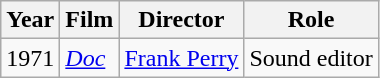<table class="wikitable">
<tr>
<th>Year</th>
<th>Film</th>
<th>Director</th>
<th>Role</th>
</tr>
<tr>
<td>1971</td>
<td><em><a href='#'>Doc</a></em></td>
<td><a href='#'>Frank Perry</a></td>
<td>Sound editor</td>
</tr>
</table>
